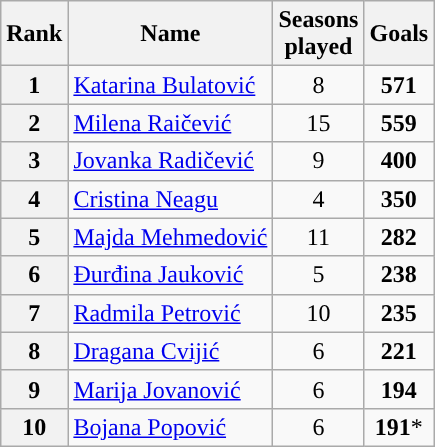<table class="wikitable" style="text-align: center">
<tr>
<th>Rank</th>
<th class="unsortable">Name</th>
<th>Seasons<br>played</th>
<th>Goals</th>
</tr>
<tr>
<th rowspan="1">1</th>
<td style="text-align: left;"> <a href='#'>Katarina Bulatović</a></td>
<td>8</td>
<td><strong>571</strong></td>
</tr>
<tr>
<th rowspan="1">2</th>
<td style="text-align: left;"> <a href='#'>Milena Raičević</a></td>
<td>15</td>
<td><strong>559</strong></td>
</tr>
<tr>
<th rowspan="1">3</th>
<td style="text-align: left;"> <a href='#'>Jovanka Radičević</a></td>
<td>9</td>
<td><strong>400</strong></td>
</tr>
<tr>
<th rowspan="1">4</th>
<td style="text-align: left;"> <a href='#'>Cristina Neagu</a></td>
<td>4</td>
<td><strong>350</strong></td>
</tr>
<tr>
<th rowspan="1">5</th>
<td style="text-align: left;"> <a href='#'>Majda Mehmedović</a></td>
<td>11</td>
<td><strong>282</strong></td>
</tr>
<tr>
<th rowspan="1">6</th>
<td style="text-align: left;"> <a href='#'>Đurđina Jauković</a></td>
<td>5</td>
<td><strong>238</strong></td>
</tr>
<tr>
<th rowspan="1">7</th>
<td style="text-align: left;"> <a href='#'>Radmila Petrović</a></td>
<td>10</td>
<td><strong>235</strong></td>
</tr>
<tr>
<th rowspan="1">8</th>
<td style="text-align: left;"> <a href='#'>Dragana Cvijić</a></td>
<td>6</td>
<td><strong>221</strong></td>
</tr>
<tr>
<th rowspan="1">9</th>
<td style="text-align: left;"> <a href='#'>Marija Jovanović</a></td>
<td>6</td>
<td><strong>194</strong></td>
</tr>
<tr>
<th rowspan="2">10</th>
<td style="text-align: left;"> <a href='#'>Bojana Popović</a></td>
<td>6</td>
<td><strong>191</strong>*</td>
</tr>
</table>
